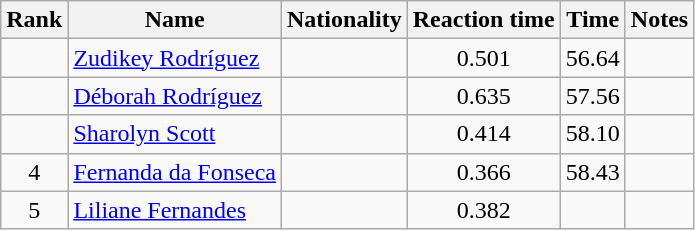<table class="wikitable sortable" style="text-align:center">
<tr>
<th>Rank</th>
<th>Name</th>
<th>Nationality</th>
<th>Reaction time</th>
<th>Time</th>
<th>Notes</th>
</tr>
<tr>
<td></td>
<td align=left><a href='#'>Zudikey Rodríguez</a></td>
<td align=left></td>
<td>0.501</td>
<td>56.64</td>
<td></td>
</tr>
<tr>
<td></td>
<td align=left><a href='#'>Déborah Rodríguez</a></td>
<td align=left></td>
<td>0.635</td>
<td>57.56</td>
<td></td>
</tr>
<tr>
<td></td>
<td align=left><a href='#'>Sharolyn Scott</a></td>
<td align=left></td>
<td>0.414</td>
<td>58.10</td>
<td></td>
</tr>
<tr>
<td>4</td>
<td align=left><a href='#'>Fernanda da Fonseca</a></td>
<td align=left></td>
<td>0.366</td>
<td>58.43</td>
<td></td>
</tr>
<tr>
<td>5</td>
<td align=left><a href='#'>Liliane Fernandes</a></td>
<td align=left></td>
<td>0.382</td>
<td></td>
<td></td>
</tr>
</table>
